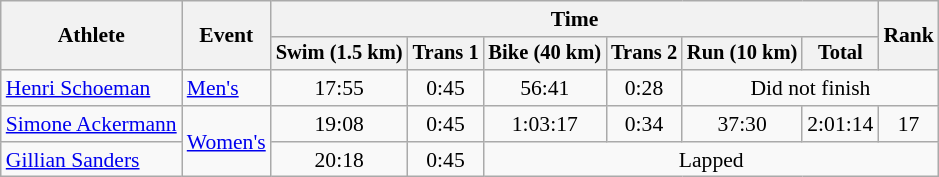<table class="wikitable" style="font-size:90%">
<tr>
<th rowspan=2>Athlete</th>
<th rowspan=2>Event</th>
<th colspan=6>Time</th>
<th rowspan=2>Rank</th>
</tr>
<tr style="font-size:95%">
<th>Swim (1.5 km)</th>
<th>Trans 1</th>
<th>Bike (40 km)</th>
<th>Trans 2</th>
<th>Run (10 km)</th>
<th>Total</th>
</tr>
<tr align=center>
<td align=left><a href='#'>Henri Schoeman</a></td>
<td align=left><a href='#'>Men's</a></td>
<td>17:55</td>
<td>0:45</td>
<td>56:41</td>
<td>0:28</td>
<td colspan=3>Did not finish</td>
</tr>
<tr align=center>
<td align=left><a href='#'>Simone Ackermann</a></td>
<td align=left rowspan=2><a href='#'>Women's</a></td>
<td>19:08</td>
<td>0:45</td>
<td>1:03:17</td>
<td>0:34</td>
<td>37:30</td>
<td>2:01:14</td>
<td>17</td>
</tr>
<tr align=center>
<td align=left><a href='#'>Gillian Sanders</a></td>
<td>20:18</td>
<td>0:45</td>
<td colspan=5>Lapped</td>
</tr>
</table>
